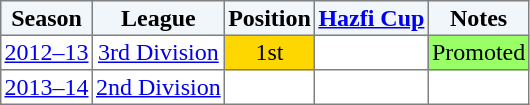<table border="1" cellpadding="2" style="border-collapse:collapse; text-align:center; font-size:normal;">
<tr style="background:#f0f6fa;">
<th>Season</th>
<th>League</th>
<th>Position</th>
<th><a href='#'>Hazfi Cup</a></th>
<th>Notes</th>
</tr>
<tr>
<td><a href='#'>2012–13</a></td>
<td><a href='#'>3rd Division</a></td>
<td bgcolor=gold>1st</td>
<td></td>
<td bgcolor=99FF66>Promoted</td>
</tr>
<tr>
<td><a href='#'>2013–14</a></td>
<td><a href='#'>2nd Division</a></td>
<td></td>
<td></td>
<td></td>
</tr>
</table>
